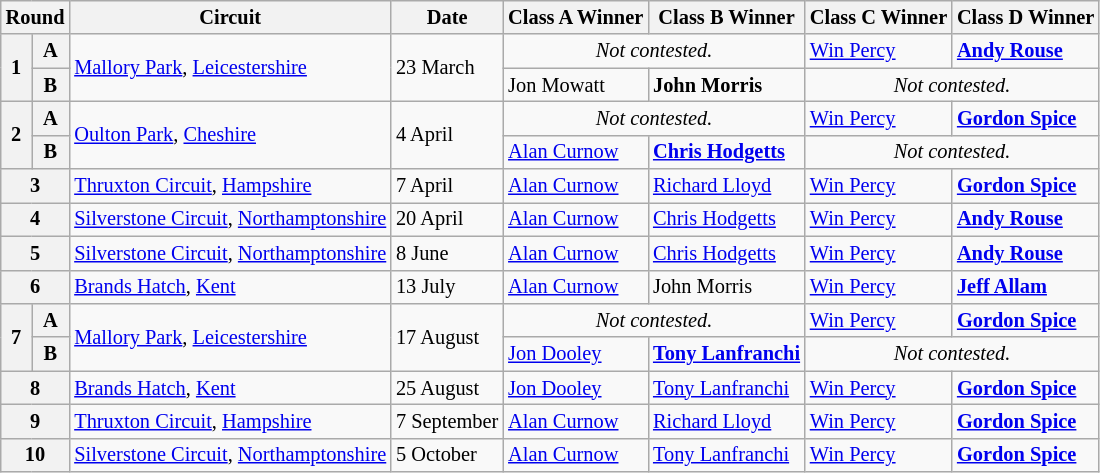<table class="wikitable" style="font-size: 85%;">
<tr>
<th colspan=2>Round</th>
<th>Circuit</th>
<th>Date</th>
<th>Class A Winner</th>
<th>Class B Winner</th>
<th>Class C Winner</th>
<th>Class D Winner</th>
</tr>
<tr>
<th rowspan=2>1</th>
<th>A</th>
<td rowspan=2><a href='#'>Mallory Park</a>, <a href='#'>Leicestershire</a></td>
<td rowspan=2>23 March</td>
<td colspan=2 align=center><em>Not contested.</em></td>
<td> <a href='#'>Win Percy</a></td>
<td> <strong><a href='#'>Andy Rouse</a></strong></td>
</tr>
<tr>
<th>B</th>
<td> Jon Mowatt</td>
<td> <strong>John Morris</strong></td>
<td colspan=2 align=center><em>Not contested.</em></td>
</tr>
<tr>
<th rowspan=2>2</th>
<th>A</th>
<td rowspan=2><a href='#'>Oulton Park</a>, <a href='#'>Cheshire</a></td>
<td rowspan=2>4 April</td>
<td colspan=2 align=center><em>Not contested.</em></td>
<td> <a href='#'>Win Percy</a></td>
<td> <strong><a href='#'>Gordon Spice</a></strong></td>
</tr>
<tr>
<th>B</th>
<td> <a href='#'>Alan Curnow</a></td>
<td> <strong><a href='#'>Chris Hodgetts</a></strong></td>
<td colspan=2 align=center><em>Not contested.</em></td>
</tr>
<tr>
<th colspan=2>3</th>
<td><a href='#'>Thruxton Circuit</a>, <a href='#'>Hampshire</a></td>
<td>7 April</td>
<td> <a href='#'>Alan Curnow</a></td>
<td> <a href='#'>Richard Lloyd</a></td>
<td> <a href='#'>Win Percy</a></td>
<td> <strong><a href='#'>Gordon Spice</a></strong></td>
</tr>
<tr>
<th colspan=2>4</th>
<td><a href='#'>Silverstone Circuit</a>, <a href='#'>Northamptonshire</a></td>
<td>20 April</td>
<td> <a href='#'>Alan Curnow</a></td>
<td> <a href='#'>Chris Hodgetts</a></td>
<td> <a href='#'>Win Percy</a></td>
<td> <strong><a href='#'>Andy Rouse</a></strong></td>
</tr>
<tr>
<th colspan=2>5</th>
<td><a href='#'>Silverstone Circuit</a>, <a href='#'>Northamptonshire</a></td>
<td>8 June</td>
<td> <a href='#'>Alan Curnow</a></td>
<td> <a href='#'>Chris Hodgetts</a></td>
<td> <a href='#'>Win Percy</a></td>
<td> <strong><a href='#'>Andy Rouse</a></strong></td>
</tr>
<tr>
<th colspan=2>6</th>
<td><a href='#'>Brands Hatch</a>, <a href='#'>Kent</a></td>
<td>13 July</td>
<td> <a href='#'>Alan Curnow</a></td>
<td> John Morris</td>
<td> <a href='#'>Win Percy</a></td>
<td> <strong><a href='#'>Jeff Allam</a></strong></td>
</tr>
<tr>
<th rowspan=2>7</th>
<th>A</th>
<td rowspan=2><a href='#'>Mallory Park</a>, <a href='#'>Leicestershire</a></td>
<td rowspan=2>17 August</td>
<td colspan=2 align=center><em>Not contested.</em></td>
<td> <a href='#'>Win Percy</a></td>
<td> <strong><a href='#'>Gordon Spice</a></strong></td>
</tr>
<tr>
<th>B</th>
<td> <a href='#'>Jon Dooley</a></td>
<td> <strong><a href='#'>Tony Lanfranchi</a></strong></td>
<td colspan=2 align=center><em>Not contested.</em></td>
</tr>
<tr>
<th colspan=2>8</th>
<td><a href='#'>Brands Hatch</a>, <a href='#'>Kent</a></td>
<td>25 August</td>
<td> <a href='#'>Jon Dooley</a></td>
<td> <a href='#'>Tony Lanfranchi</a></td>
<td> <a href='#'>Win Percy</a></td>
<td> <strong><a href='#'>Gordon Spice</a></strong></td>
</tr>
<tr>
<th colspan=2>9</th>
<td><a href='#'>Thruxton Circuit</a>, <a href='#'>Hampshire</a></td>
<td>7 September</td>
<td> <a href='#'>Alan Curnow</a></td>
<td> <a href='#'>Richard Lloyd</a></td>
<td> <a href='#'>Win Percy</a></td>
<td> <strong><a href='#'>Gordon Spice</a></strong></td>
</tr>
<tr>
<th colspan=2>10</th>
<td><a href='#'>Silverstone Circuit</a>, <a href='#'>Northamptonshire</a></td>
<td>5 October</td>
<td> <a href='#'>Alan Curnow</a></td>
<td> <a href='#'>Tony Lanfranchi</a></td>
<td> <a href='#'>Win Percy</a></td>
<td> <strong><a href='#'>Gordon Spice</a></strong></td>
</tr>
</table>
